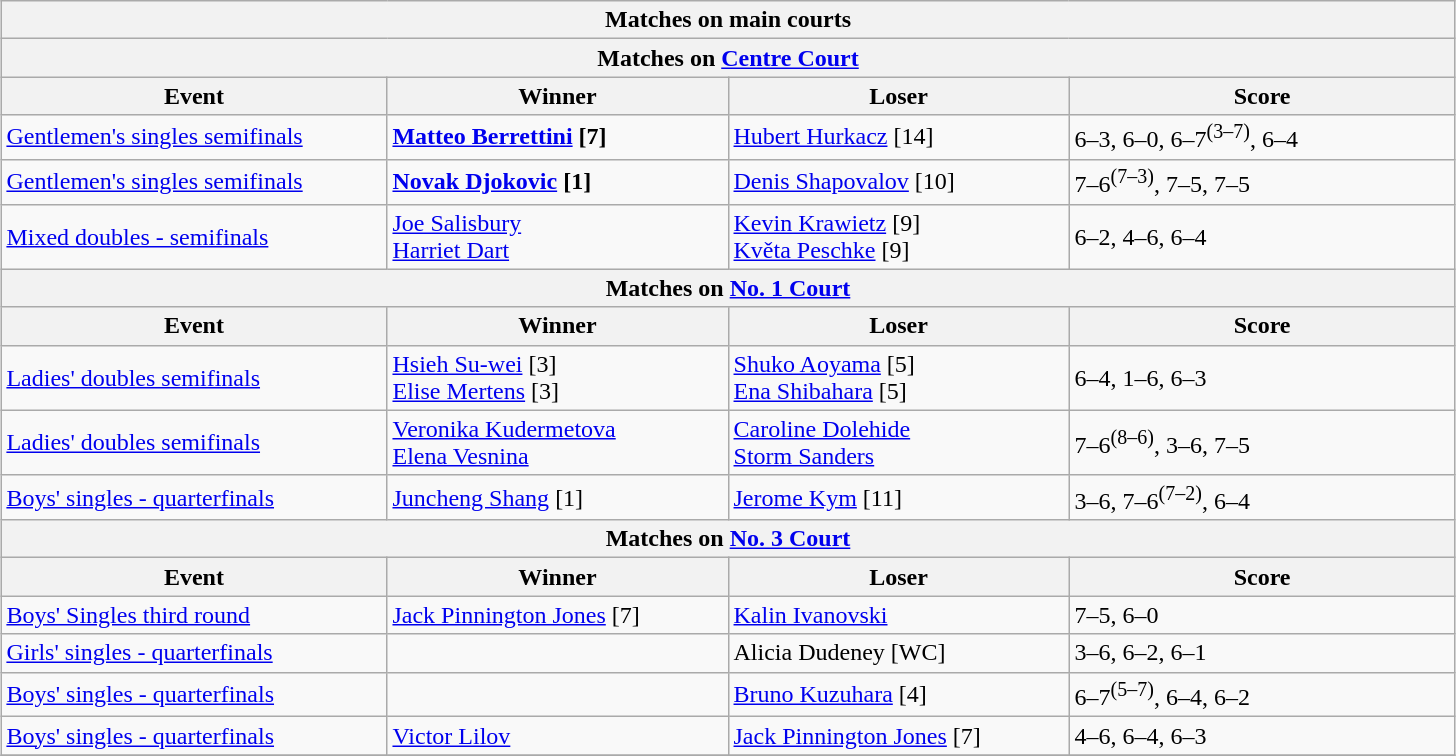<table class="wikitable collapsible uncollapsed" style="margin:auto;">
<tr>
<th colspan="4" style="white-space:nowrap;">Matches on main courts</th>
</tr>
<tr>
<th colspan="4">Matches on <a href='#'>Centre Court</a></th>
</tr>
<tr>
<th width="250">Event</th>
<th width="220">Winner</th>
<th width="220">Loser</th>
<th width="250">Score</th>
</tr>
<tr>
<td><a href='#'>Gentlemen's singles semifinals</a></td>
<td> <strong><a href='#'>Matteo Berrettini</a> [7]</strong></td>
<td> <a href='#'>Hubert Hurkacz</a> [14]</td>
<td>6–3, 6–0, 6–7<sup>(3–7)</sup>, 6–4</td>
</tr>
<tr>
<td><a href='#'>Gentlemen's singles semifinals</a></td>
<td><strong> <a href='#'>Novak Djokovic</a> [1]<em></td>
<td> <a href='#'>Denis Shapovalov</a> [10]</td>
<td>7–6<sup>(7–3)</sup>, 7–5, 7–5</td>
</tr>
<tr>
<td><a href='#'>Mixed doubles - semifinals</a></td>
<td></strong> <a href='#'>Joe Salisbury</a><strong><br></strong> <a href='#'>Harriet Dart</a><strong></td>
<td> <a href='#'>Kevin Krawietz</a> [9]<br> <a href='#'>Květa Peschke</a> [9]</td>
<td>6–2, 4–6, 6–4</td>
</tr>
<tr>
<th colspan="4">Matches on <a href='#'>No. 1 Court</a></th>
</tr>
<tr>
<th width="250">Event</th>
<th width="220">Winner</th>
<th width="220">Loser</th>
<th width="250">Score</th>
</tr>
<tr>
<td><a href='#'>Ladies' doubles semifinals</a></td>
<td> </strong><a href='#'>Hsieh Su-wei</a> [3]<strong><br> </strong><a href='#'>Elise Mertens</a> [3]<strong></td>
<td> <a href='#'>Shuko Aoyama</a> [5]<br> <a href='#'>Ena Shibahara</a> [5]</td>
<td>6–4, 1–6, 6–3</td>
</tr>
<tr>
<td><a href='#'>Ladies' doubles semifinals</a></td>
<td></strong> <a href='#'>Veronika Kudermetova</a><strong><br></strong> <a href='#'>Elena Vesnina</a><strong></td>
<td> <a href='#'>Caroline Dolehide</a><br> <a href='#'>Storm Sanders</a></td>
<td>7–6<sup>(8–6)</sup>, 3–6, 7–5</td>
</tr>
<tr>
<td><a href='#'>Boys' singles - quarterfinals</a></td>
<td></strong> <a href='#'>Juncheng Shang</a> [1]<strong></td>
<td> <a href='#'>Jerome Kym</a> [11]</td>
<td>3–6, 7–6<sup>(7–2)</sup>, 6–4</td>
</tr>
<tr>
<th colspan="4">Matches on <a href='#'>No. 3 Court</a></th>
</tr>
<tr>
<th width="220">Event</th>
<th width="220">Winner</th>
<th width="220">Loser</th>
<th width="250">Score</th>
</tr>
<tr>
<td><a href='#'>Boys' Singles third round</a></td>
<td> </strong><a href='#'>Jack Pinnington Jones</a> [7]<strong></td>
<td> <a href='#'>Kalin Ivanovski</a></td>
<td>7–5, 6–0</td>
</tr>
<tr>
<td><a href='#'>Girls' singles - quarterfinals</a></td>
<td></td>
<td> Alicia Dudeney [WC]</td>
<td>3–6, 6–2, 6–1</td>
</tr>
<tr>
<td><a href='#'>Boys' singles - quarterfinals</a></td>
<td></td>
<td> <a href='#'>Bruno Kuzuhara</a> [4]</td>
<td>6–7<sup>(5–7)</sup>, 6–4, 6–2</td>
</tr>
<tr>
<td><a href='#'>Boys' singles - quarterfinals</a></td>
<td> </strong><a href='#'>Victor Lilov</a><strong></td>
<td> <a href='#'>Jack Pinnington Jones</a> [7]</td>
<td>4–6, 6–4, 6–3</td>
</tr>
<tr>
</tr>
</table>
